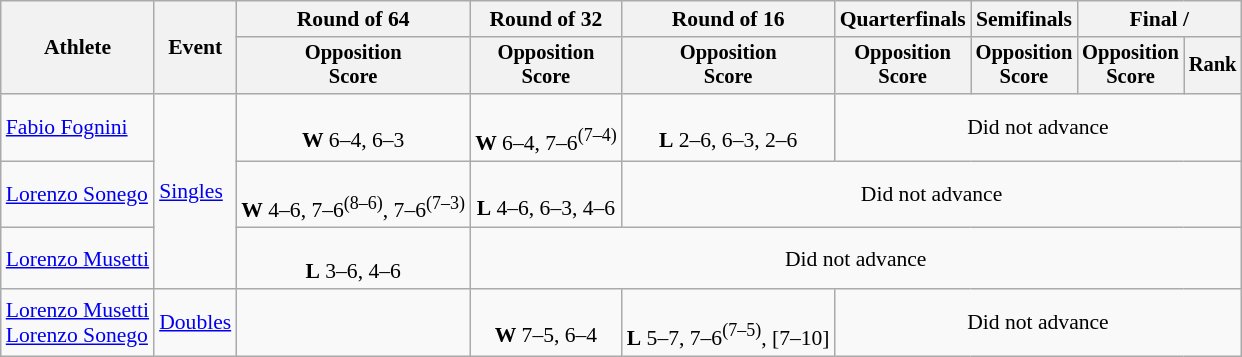<table class=wikitable style="font-size:90%">
<tr>
<th rowspan="2">Athlete</th>
<th rowspan="2">Event</th>
<th>Round of 64</th>
<th>Round of 32</th>
<th>Round of 16</th>
<th>Quarterfinals</th>
<th>Semifinals</th>
<th colspan=2>Final / </th>
</tr>
<tr style="font-size:95%">
<th>Opposition<br>Score</th>
<th>Opposition<br>Score</th>
<th>Opposition<br>Score</th>
<th>Opposition<br>Score</th>
<th>Opposition<br>Score</th>
<th>Opposition<br>Score</th>
<th>Rank</th>
</tr>
<tr align=center>
<td align=left><a href='#'>Fabio Fognini</a></td>
<td align=left rowspan="3"><a href='#'>Singles</a></td>
<td><br><strong>W</strong> 6–4, 6–3</td>
<td><br><strong>W</strong> 6–4, 7–6<sup>(7–4)</sup></td>
<td><br><strong>L</strong> 2–6, 6–3, 2–6</td>
<td colspan=4>Did not advance</td>
</tr>
<tr align=center>
<td align=left><a href='#'>Lorenzo Sonego</a></td>
<td><br><strong>W</strong> 4–6, 7–6<sup>(8–6)</sup>, 7–6<sup>(7–3)</sup></td>
<td><br><strong>L</strong> 4–6, 6–3, 4–6</td>
<td colspan=5>Did not advance</td>
</tr>
<tr align=center>
<td align=left><a href='#'>Lorenzo Musetti</a></td>
<td><br><strong>L</strong> 3–6, 4–6</td>
<td colspan="6" align="center">Did not advance</td>
</tr>
<tr align=center>
<td align=left><a href='#'>Lorenzo Musetti</a><br><a href='#'>Lorenzo Sonego</a></td>
<td align=left><a href='#'>Doubles</a></td>
<td></td>
<td><br><strong>W</strong> 7–5, 6–4</td>
<td><br><strong>L</strong> 5–7, 7–6<sup>(7–5)</sup>, [7–10]</td>
<td colspan=4>Did not advance</td>
</tr>
</table>
